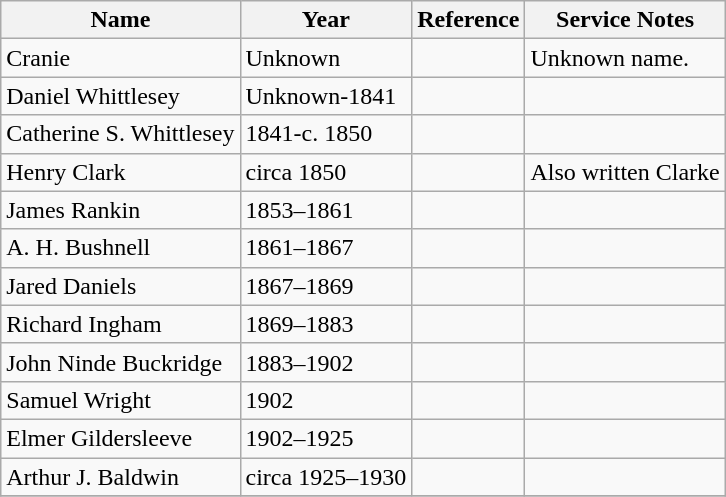<table class="wikitable">
<tr>
<th>Name</th>
<th>Year</th>
<th>Reference</th>
<th>Service Notes</th>
</tr>
<tr>
<td>Cranie</td>
<td>Unknown</td>
<td></td>
<td>Unknown name.</td>
</tr>
<tr>
<td>Daniel Whittlesey</td>
<td>Unknown-1841</td>
<td></td>
<td></td>
</tr>
<tr>
<td>Catherine S. Whittlesey</td>
<td>1841-c. 1850</td>
<td></td>
<td></td>
</tr>
<tr>
<td>Henry Clark</td>
<td>circa 1850</td>
<td></td>
<td>Also written Clarke</td>
</tr>
<tr>
<td>James Rankin</td>
<td>1853–1861</td>
<td></td>
<td></td>
</tr>
<tr>
<td>A. H. Bushnell</td>
<td>1861–1867</td>
<td></td>
<td></td>
</tr>
<tr>
<td>Jared Daniels</td>
<td>1867–1869</td>
<td></td>
<td></td>
</tr>
<tr>
<td>Richard Ingham</td>
<td>1869–1883</td>
<td></td>
<td></td>
</tr>
<tr>
<td>John Ninde Buckridge</td>
<td>1883–1902</td>
<td></td>
<td></td>
</tr>
<tr>
<td>Samuel Wright</td>
<td>1902</td>
<td></td>
<td></td>
</tr>
<tr>
<td>Elmer Gildersleeve</td>
<td>1902–1925</td>
<td></td>
<td></td>
</tr>
<tr>
<td>Arthur J. Baldwin</td>
<td>circa 1925–1930</td>
<td></td>
<td></td>
</tr>
<tr>
</tr>
</table>
